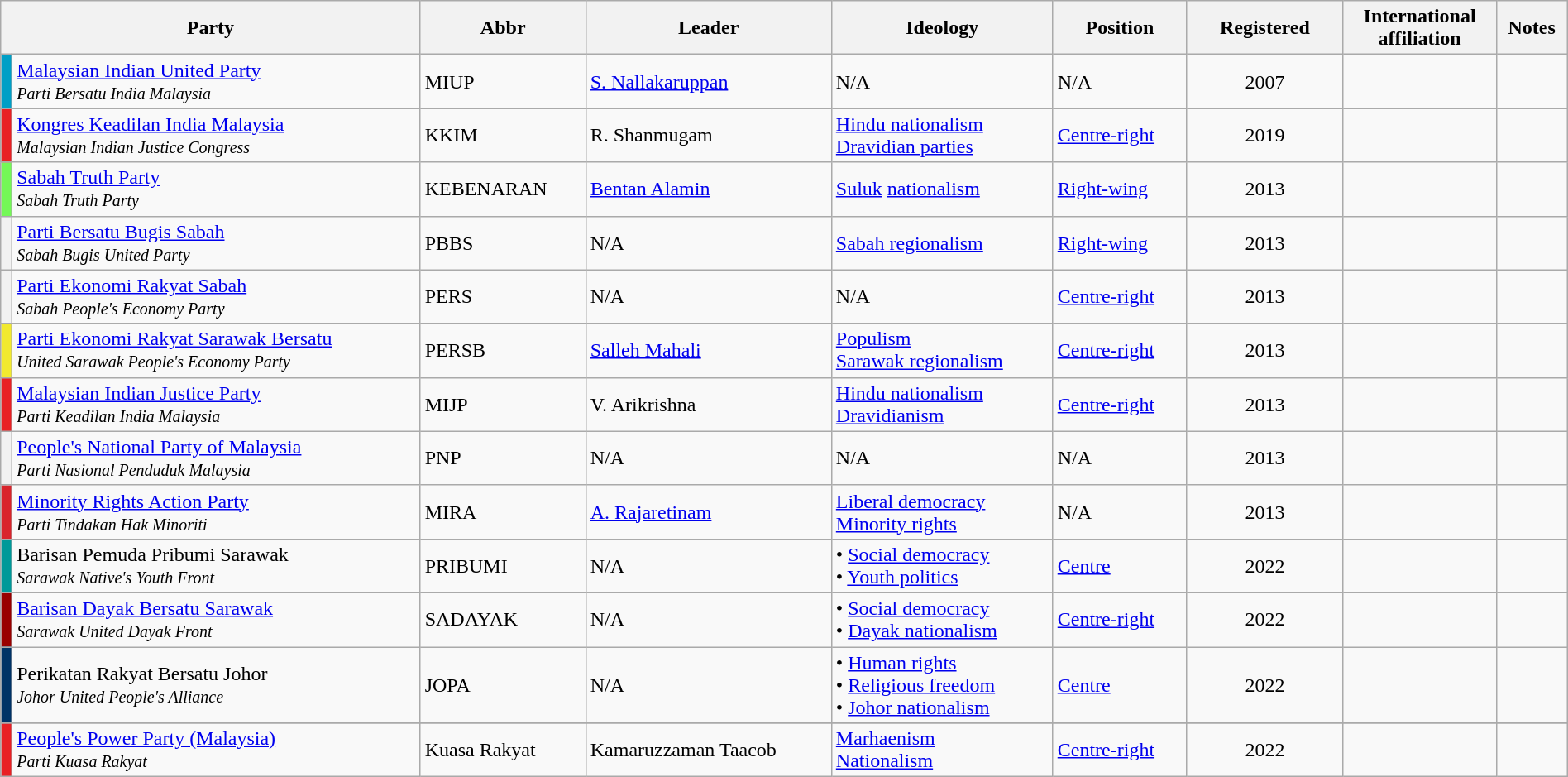<table class="wikitable sortable collapsible collapsed" width="100%">
<tr>
<th colspan="2" scope="col" class="unsortable" width="20px">Party</th>
<th scope="col" class="unsortable">Abbr</th>
<th scope="col" class="unsortable">Leader</th>
<th scope="col" class="unsortable">Ideology</th>
<th scope="col" class="unsortable">Position</th>
<th data-sort-type="number" width="10%">Registered</th>
<th>International<br>affiliation</th>
<th scope="col" class="unsortable">Notes</th>
</tr>
<tr>
<th style="background-color:#009FC6"></th>
<td><a href='#'>Malaysian Indian United Party</a><br> <small><em>Parti Bersatu India Malaysia</em></small></td>
<td>MIUP</td>
<td><a href='#'>S. Nallakaruppan</a></td>
<td>N/A</td>
<td>N/A</td>
<td style="text-align:center;">2007</td>
<td style="text-align:center;"></td>
<td style="text-align:center;"></td>
</tr>
<tr>
<th style="background-color:#E92024"></th>
<td><a href='#'>Kongres Keadilan India Malaysia</a><br> <small><em>Malaysian Indian Justice Congress</em></small></td>
<td>KKIM</td>
<td>R. Shanmugam</td>
<td><a href='#'>Hindu nationalism</a><br><a href='#'>Dravidian parties</a></td>
<td><a href='#'>Centre-right</a></td>
<td style="text-align:center;">2019</td>
<td style="text-align:center;"></td>
<td style="text-align:center;"></td>
</tr>
<tr>
<th style="background-color:#74F857"></th>
<td><a href='#'>Sabah Truth Party</a><br> <small><em>Sabah Truth Party</em></small></td>
<td>KEBENARAN</td>
<td><a href='#'>Bentan Alamin</a></td>
<td><a href='#'>Suluk</a> <a href='#'>nationalism</a></td>
<td><a href='#'>Right-wing</a></td>
<td style="text-align:center;">2013</td>
<td style="text-align:center;"></td>
<td style="text-align:center;"></td>
</tr>
<tr>
<th style="background-color:#F2F2F2"></th>
<td><a href='#'>Parti Bersatu Bugis Sabah</a><br> <small><em>Sabah Bugis United Party</em></small></td>
<td>PBBS</td>
<td>N/A</td>
<td><a href='#'>Sabah regionalism</a></td>
<td><a href='#'>Right-wing</a></td>
<td style="text-align:center;">2013</td>
<td style="text-align:center;"></td>
<td style="text-align:center;"></td>
</tr>
<tr>
<th style="background-color:#F2F2F2"></th>
<td><a href='#'>Parti Ekonomi Rakyat Sabah</a><br> <small><em>Sabah People's Economy Party</em></small></td>
<td>PERS</td>
<td>N/A</td>
<td>N/A</td>
<td><a href='#'>Centre-right</a></td>
<td style="text-align:center;">2013</td>
<td style="text-align:center;"></td>
<td style="text-align:center;"></td>
</tr>
<tr>
<th style="background-color:#F2EA2F"></th>
<td><a href='#'>Parti Ekonomi Rakyat Sarawak Bersatu</a><br> <small><em>United Sarawak People's Economy Party</em></small></td>
<td>PERSB</td>
<td><a href='#'>Salleh Mahali</a></td>
<td><a href='#'>Populism</a><br><a href='#'>Sarawak regionalism</a></td>
<td><a href='#'>Centre-right</a></td>
<td style="text-align:center;">2013</td>
<td style="text-align:center;"></td>
<td style="text-align:center;"></td>
</tr>
<tr>
<th style="background-color:#E92024"></th>
<td><a href='#'>Malaysian Indian Justice Party</a><br> <small><em>Parti Keadilan India Malaysia</em></small></td>
<td>MIJP</td>
<td>V. Arikrishna</td>
<td><a href='#'>Hindu nationalism</a><br><a href='#'>Dravidianism</a></td>
<td><a href='#'>Centre-right</a></td>
<td style="text-align:center;">2013</td>
<td style="text-align:center;"></td>
<td style="text-align:center;"></td>
</tr>
<tr>
<th style="background-color:#F2F2F2"></th>
<td><a href='#'>People's National Party of Malaysia</a><br> <small><em>Parti Nasional Penduduk Malaysia</em></small></td>
<td>PNP</td>
<td>N/A</td>
<td>N/A</td>
<td>N/A</td>
<td style="text-align:center;">2013</td>
<td style="text-align:center;"></td>
<td style="text-align:center;"></td>
</tr>
<tr>
<th style="background-color:#D9242B"></th>
<td><a href='#'>Minority Rights Action Party</a><br> <small><em>Parti Tindakan Hak Minoriti</em></small></td>
<td>MIRA</td>
<td><a href='#'>A. Rajaretinam</a></td>
<td><a href='#'>Liberal democracy</a><br><a href='#'>Minority rights</a></td>
<td>N/A</td>
<td style="text-align:center;">2013</td>
<td style="text-align:center;"></td>
<td style="text-align:center;"></td>
</tr>
<tr>
<th style="background-color:#009999;"></th>
<td>Barisan Pemuda Pribumi Sarawak <br> <small><em>Sarawak Native's Youth Front</em></small></td>
<td>PRIBUMI</td>
<td>N/A</td>
<td>• <a href='#'>Social democracy</a><br> • <a href='#'>Youth politics</a></td>
<td><a href='#'>Centre</a></td>
<td style="text-align:center;">2022</td>
<td style="text-align:center;"></td>
<td style="text-align:center;"></td>
</tr>
<tr>
<th style="background-color:#990000;"></th>
<td><a href='#'>Barisan Dayak Bersatu Sarawak</a> <br> <small><em>Sarawak United Dayak Front</em> </small></td>
<td>SADAYAK</td>
<td>N/A</td>
<td>• <a href='#'>Social democracy</a> <br> • <a href='#'>Dayak nationalism</a></td>
<td><a href='#'>Centre-right</a></td>
<td style="text-align:center;">2022</td>
<td style="text-align:center;"></td>
<td style="text-align:center;"></td>
</tr>
<tr>
<th style="background-color:#003366;"></th>
<td>Perikatan Rakyat Bersatu Johor  <br> <small> <em>Johor United People's Alliance</em> </small></td>
<td>JOPA</td>
<td>N/A</td>
<td>• <a href='#'>Human rights</a><br>• <a href='#'>Religious freedom</a><br>• <a href='#'>Johor nationalism</a></td>
<td><a href='#'>Centre</a></td>
<td style="text-align:center;">2022</td>
<td style="text-align:center;"></td>
<td style="text-align:center;"></td>
</tr>
<tr>
</tr>
<tr>
<th style="background-color:#E92024"></th>
<td><a href='#'>People's Power Party (Malaysia)</a><br> <small><em>Parti Kuasa Rakyat</em></small></td>
<td>Kuasa Rakyat</td>
<td>Kamaruzzaman Taacob</td>
<td><a href='#'>Marhaenism</a><br><a href='#'>Nationalism</a></td>
<td><a href='#'>Centre-right</a></td>
<td style="text-align:center;">2022</td>
<td style="text-align:center;"></td>
<td style="text-align:center;"></td>
</tr>
</table>
